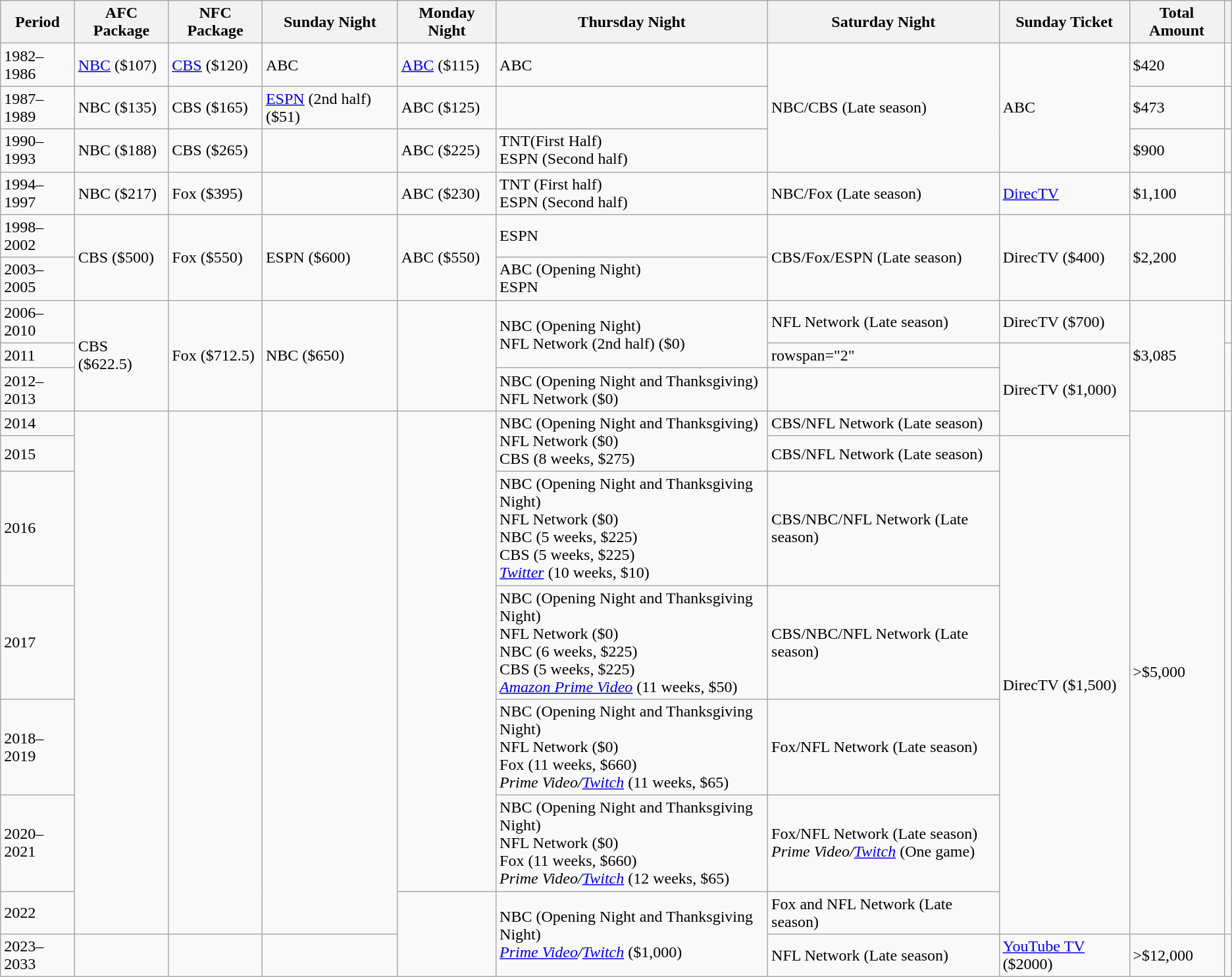<table class="wikitable sortable plainrowheaders">
<tr>
<th scope="col">Period</th>
<th scope="col">AFC Package</th>
<th scope="col">NFC Package</th>
<th scope="col">Sunday Night</th>
<th scope="col">Monday Night</th>
<th scope="col">Thursday Night</th>
<th scope="col">Saturday Night</th>
<th scope="col">Sunday Ticket</th>
<th scope="col">Total Amount</th>
<th scope="col"></th>
</tr>
<tr>
<td>1982–1986</td>
<td><a href='#'>NBC</a> ($107)</td>
<td><a href='#'>CBS</a> ($120)</td>
<td>ABC</td>
<td><a href='#'>ABC</a> ($115)</td>
<td>ABC</td>
<td rowspan="3">NBC/CBS (Late season)</td>
<td rowspan="3">ABC</td>
<td>$420</td>
<td></td>
</tr>
<tr>
<td>1987–1989</td>
<td>NBC ($135)</td>
<td>CBS ($165)</td>
<td><a href='#'>ESPN</a> (2nd half) ($51)</td>
<td>ABC ($125)</td>
<td></td>
<td>$473</td>
<td></td>
</tr>
<tr>
<td>1990–1993</td>
<td>NBC ($188)</td>
<td>CBS ($265)</td>
<td></td>
<td>ABC ($225)</td>
<td>TNT(First Half)<br>ESPN (Second half)</td>
<td>$900</td>
<td></td>
</tr>
<tr>
<td>1994–1997</td>
<td>NBC ($217)</td>
<td>Fox ($395)</td>
<td></td>
<td>ABC ($230)</td>
<td>TNT (First half)<br>ESPN (Second half)</td>
<td>NBC/Fox (Late season)</td>
<td><a href='#'>DirecTV</a></td>
<td>$1,100</td>
<td></td>
</tr>
<tr>
<td>1998–2002</td>
<td rowspan="2">CBS ($500)</td>
<td rowspan="2">Fox ($550)</td>
<td rowspan="2">ESPN ($600)</td>
<td rowspan="2">ABC ($550)</td>
<td>ESPN</td>
<td rowspan="2">CBS/Fox/ESPN (Late season)</td>
<td rowspan="2">DirecTV ($400)</td>
<td rowspan="2">$2,200</td>
<td rowspan="2"></td>
</tr>
<tr>
<td>2003–2005</td>
<td>ABC (Opening Night)<br>ESPN</td>
</tr>
<tr>
<td>2006–2010</td>
<td rowspan=3>CBS ($622.5)</td>
<td rowspan=3>Fox ($712.5)</td>
<td rowspan=3>NBC ($650)</td>
<td rowspan=3></td>
<td rowspan=2>NBC (Opening Night)<br>NFL Network (2nd half) ($0)</td>
<td>NFL Network (Late season)</td>
<td>DirecTV ($700)</td>
<td rowspan=3>$3,085</td>
<td></td>
</tr>
<tr>
<td>2011</td>
<td>rowspan="2" </td>
<td rowspan=3>DirecTV ($1,000)</td>
<td rowspan="2"></td>
</tr>
<tr>
<td>2012–2013</td>
<td>NBC (Opening Night and Thanksgiving)<br>NFL Network ($0)</td>
</tr>
<tr>
<td>2014</td>
<td rowspan=7></td>
<td rowspan=7></td>
<td rowspan=7></td>
<td rowspan=6></td>
<td rowspan=2>NBC (Opening Night and Thanksgiving)<br>NFL Network ($0)<br>CBS (8 weeks, $275)</td>
<td>CBS/NFL Network (Late season)</td>
<td rowspan=7>>$5,000</td>
<td rowspan=7></td>
</tr>
<tr>
<td>2015</td>
<td>CBS/NFL Network (Late season)</td>
<td rowspan=6>DirecTV ($1,500)</td>
</tr>
<tr>
<td>2016</td>
<td>NBC (Opening Night and Thanksgiving Night)<br>NFL Network ($0)<br>NBC (5 weeks, $225)<br>CBS (5 weeks, $225)<br><em><a href='#'>Twitter</a></em> (10 weeks, $10)</td>
<td>CBS/NBC/NFL Network (Late season)</td>
</tr>
<tr>
<td>2017</td>
<td>NBC (Opening Night and Thanksgiving Night)<br>NFL Network ($0)<br>NBC (6 weeks, $225)<br>CBS (5 weeks, $225)<br><em><a href='#'>Amazon Prime Video</a></em> (11 weeks, $50)</td>
<td>CBS/NBC/NFL Network (Late season)</td>
</tr>
<tr>
<td>2018–2019</td>
<td>NBC (Opening Night and Thanksgiving Night)<br>NFL Network ($0)<br>Fox (11 weeks, $660)<br><em>Prime Video/<a href='#'>Twitch</a></em> (11 weeks, $65)</td>
<td>Fox/NFL Network (Late season)</td>
</tr>
<tr>
<td>2020–2021</td>
<td>NBC (Opening Night and Thanksgiving Night)<br>NFL Network ($0)<br>Fox (11 weeks, $660)<br><em>Prime Video/<a href='#'>Twitch</a></em> (12 weeks, $65)</td>
<td>Fox/NFL Network (Late season)<br><em>Prime Video/<a href='#'>Twitch</a></em> (One game)</td>
</tr>
<tr>
<td>2022</td>
<td rowspan=2></td>
<td rowspan=2>NBC (Opening Night and Thanksgiving Night)<br><em><a href='#'>Prime Video</a>/<a href='#'>Twitch</a></em> ($1,000)</td>
<td>Fox and NFL Network (Late season)</td>
</tr>
<tr>
<td>2023–2033</td>
<td></td>
<td></td>
<td></td>
<td>NFL Network (Late season)</td>
<td><a href='#'>YouTube TV</a> ($2000)</td>
<td>>$12,000</td>
<td></td>
</tr>
</table>
